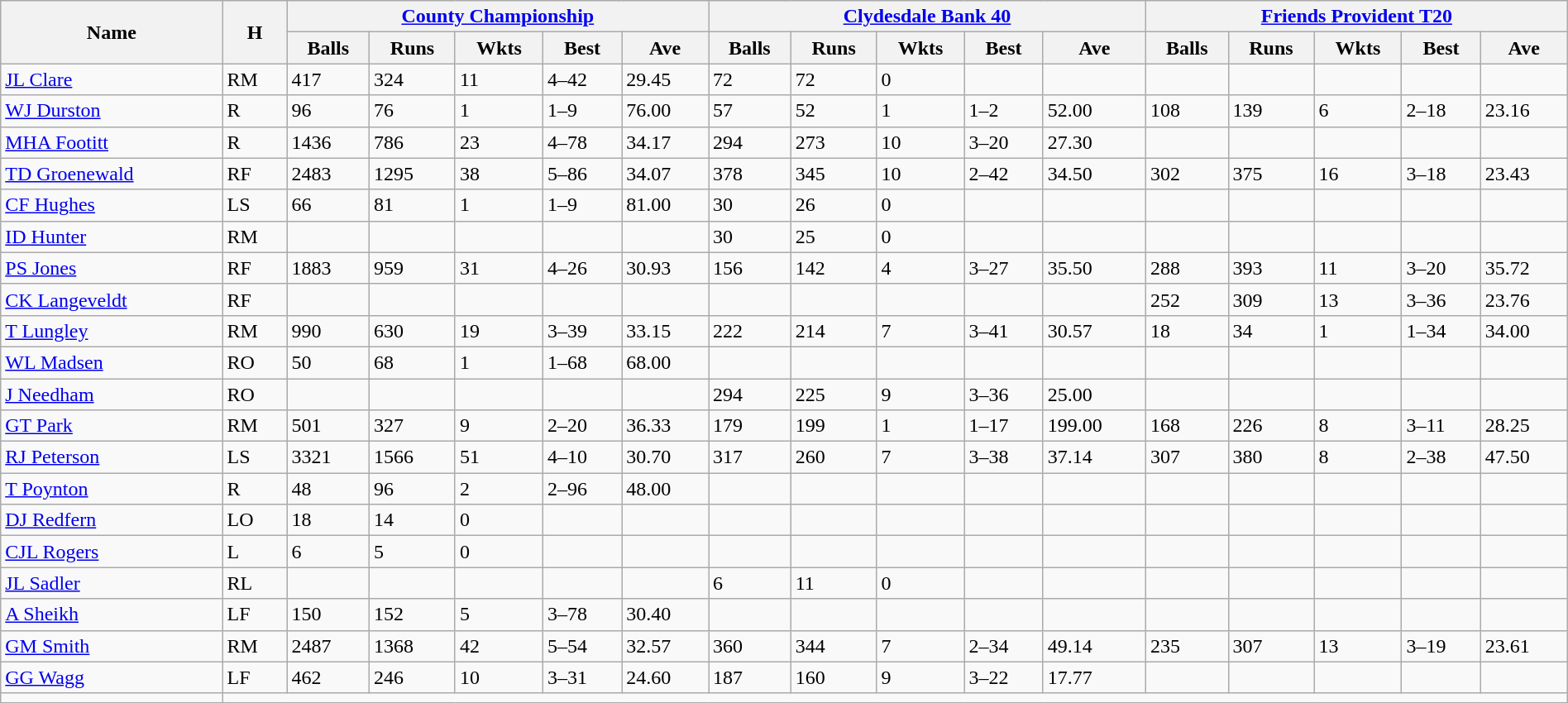<table class="wikitable" width="100%">
<tr bgcolor="#efefef">
<th rowspan=2>Name</th>
<th rowspan=2>H</th>
<th colspan=5><a href='#'>County Championship</a></th>
<th colspan=5><a href='#'>Clydesdale Bank 40</a></th>
<th colspan=5><a href='#'>Friends Provident T20</a></th>
</tr>
<tr>
<th>Balls</th>
<th>Runs</th>
<th>Wkts</th>
<th>Best</th>
<th>Ave</th>
<th>Balls</th>
<th>Runs</th>
<th>Wkts</th>
<th>Best</th>
<th>Ave</th>
<th>Balls</th>
<th>Runs</th>
<th>Wkts</th>
<th>Best</th>
<th>Ave</th>
</tr>
<tr>
<td><a href='#'>JL Clare</a></td>
<td>RM</td>
<td>417</td>
<td>324</td>
<td>11</td>
<td>4–42</td>
<td>29.45</td>
<td>72</td>
<td>72</td>
<td>0</td>
<td></td>
<td></td>
<td></td>
<td></td>
<td></td>
<td></td>
<td></td>
</tr>
<tr>
<td><a href='#'>WJ Durston</a></td>
<td>R</td>
<td>96</td>
<td>76</td>
<td>1</td>
<td>1–9</td>
<td>76.00</td>
<td>57</td>
<td>52</td>
<td>1</td>
<td>1–2</td>
<td>52.00</td>
<td>108</td>
<td>139</td>
<td>6</td>
<td>2–18</td>
<td>23.16</td>
</tr>
<tr>
<td><a href='#'>MHA Footitt</a></td>
<td>R</td>
<td>1436</td>
<td>786</td>
<td>23</td>
<td>4–78</td>
<td>34.17</td>
<td>294</td>
<td>273</td>
<td>10</td>
<td>3–20</td>
<td>27.30</td>
<td></td>
<td></td>
<td></td>
<td></td>
<td></td>
</tr>
<tr>
<td><a href='#'>TD Groenewald</a></td>
<td>RF</td>
<td>2483</td>
<td>1295</td>
<td>38</td>
<td>5–86</td>
<td>34.07</td>
<td>378</td>
<td>345</td>
<td>10</td>
<td>2–42</td>
<td>34.50</td>
<td>302</td>
<td>375</td>
<td>16</td>
<td>3–18</td>
<td>23.43</td>
</tr>
<tr>
<td><a href='#'>CF Hughes</a></td>
<td>LS</td>
<td>66</td>
<td>81</td>
<td>1</td>
<td>1–9</td>
<td>81.00</td>
<td>30</td>
<td>26</td>
<td>0</td>
<td></td>
<td></td>
<td></td>
<td></td>
<td></td>
<td></td>
<td></td>
</tr>
<tr>
<td><a href='#'>ID Hunter</a></td>
<td>RM</td>
<td></td>
<td></td>
<td></td>
<td></td>
<td></td>
<td>30</td>
<td>25</td>
<td>0</td>
<td></td>
<td></td>
<td></td>
<td></td>
<td></td>
<td></td>
<td></td>
</tr>
<tr>
<td><a href='#'>PS Jones</a></td>
<td>RF</td>
<td>1883</td>
<td>959</td>
<td>31</td>
<td>4–26</td>
<td>30.93</td>
<td>156</td>
<td>142</td>
<td>4</td>
<td>3–27</td>
<td>35.50</td>
<td>288</td>
<td>393</td>
<td>11</td>
<td>3–20</td>
<td>35.72</td>
</tr>
<tr>
<td><a href='#'>CK Langeveldt</a></td>
<td>RF</td>
<td></td>
<td></td>
<td></td>
<td></td>
<td></td>
<td></td>
<td></td>
<td></td>
<td></td>
<td></td>
<td>252</td>
<td>309</td>
<td>13</td>
<td>3–36</td>
<td>23.76</td>
</tr>
<tr>
<td><a href='#'>T Lungley</a></td>
<td>RM</td>
<td>990</td>
<td>630</td>
<td>19</td>
<td>3–39</td>
<td>33.15</td>
<td>222</td>
<td>214</td>
<td>7</td>
<td>3–41</td>
<td>30.57</td>
<td>18</td>
<td>34</td>
<td>1</td>
<td>1–34</td>
<td>34.00</td>
</tr>
<tr>
<td><a href='#'>WL Madsen</a></td>
<td>RO</td>
<td>50</td>
<td>68</td>
<td>1</td>
<td>1–68</td>
<td>68.00</td>
<td></td>
<td></td>
<td></td>
<td></td>
<td></td>
<td></td>
<td></td>
<td></td>
<td></td>
<td></td>
</tr>
<tr>
<td><a href='#'>J Needham</a></td>
<td>RO</td>
<td></td>
<td></td>
<td></td>
<td></td>
<td></td>
<td>294</td>
<td>225</td>
<td>9</td>
<td>3–36</td>
<td>25.00</td>
<td></td>
<td></td>
<td></td>
<td></td>
<td></td>
</tr>
<tr>
<td><a href='#'>GT Park</a></td>
<td>RM</td>
<td>501</td>
<td>327</td>
<td>9</td>
<td>2–20</td>
<td>36.33</td>
<td>179</td>
<td>199</td>
<td>1</td>
<td>1–17</td>
<td>199.00</td>
<td>168</td>
<td>226</td>
<td>8</td>
<td>3–11</td>
<td>28.25</td>
</tr>
<tr>
<td><a href='#'>RJ Peterson</a></td>
<td>LS</td>
<td>3321</td>
<td>1566</td>
<td>51</td>
<td>4–10</td>
<td>30.70</td>
<td>317</td>
<td>260</td>
<td>7</td>
<td>3–38</td>
<td>37.14</td>
<td>307</td>
<td>380</td>
<td>8</td>
<td>2–38</td>
<td>47.50</td>
</tr>
<tr>
<td><a href='#'>T Poynton</a></td>
<td>R</td>
<td>48</td>
<td>96</td>
<td>2</td>
<td>2–96</td>
<td>48.00</td>
<td></td>
<td></td>
<td></td>
<td></td>
<td></td>
<td></td>
<td></td>
<td></td>
<td></td>
<td></td>
</tr>
<tr>
<td><a href='#'>DJ Redfern</a></td>
<td>LO</td>
<td>18</td>
<td>14</td>
<td>0</td>
<td></td>
<td></td>
<td></td>
<td></td>
<td></td>
<td></td>
<td></td>
<td></td>
<td></td>
<td></td>
<td></td>
<td></td>
</tr>
<tr>
<td><a href='#'>CJL Rogers</a></td>
<td>L</td>
<td>6</td>
<td>5</td>
<td>0</td>
<td></td>
<td></td>
<td></td>
<td></td>
<td></td>
<td></td>
<td></td>
<td></td>
<td></td>
<td></td>
<td></td>
<td></td>
</tr>
<tr>
<td><a href='#'>JL Sadler</a></td>
<td>RL</td>
<td></td>
<td></td>
<td></td>
<td></td>
<td></td>
<td>6</td>
<td>11</td>
<td>0</td>
<td></td>
<td></td>
<td></td>
<td></td>
<td></td>
<td></td>
<td></td>
</tr>
<tr>
<td><a href='#'>A Sheikh</a></td>
<td>LF</td>
<td>150</td>
<td>152</td>
<td>5</td>
<td>3–78</td>
<td>30.40</td>
<td></td>
<td></td>
<td></td>
<td></td>
<td></td>
<td></td>
<td></td>
<td></td>
<td></td>
<td></td>
</tr>
<tr>
<td><a href='#'>GM Smith</a></td>
<td>RM</td>
<td>2487</td>
<td>1368</td>
<td>42</td>
<td>5–54</td>
<td>32.57</td>
<td>360</td>
<td>344</td>
<td>7</td>
<td>2–34</td>
<td>49.14</td>
<td>235</td>
<td>307</td>
<td>13</td>
<td>3–19</td>
<td>23.61</td>
</tr>
<tr>
<td><a href='#'>GG Wagg</a></td>
<td>LF</td>
<td>462</td>
<td>246</td>
<td>10</td>
<td>3–31</td>
<td>24.60</td>
<td>187</td>
<td>160</td>
<td>9</td>
<td>3–22</td>
<td>17.77</td>
<td></td>
<td></td>
<td></td>
<td></td>
<td></td>
</tr>
<tr>
<td></td>
</tr>
<tr>
</tr>
</table>
